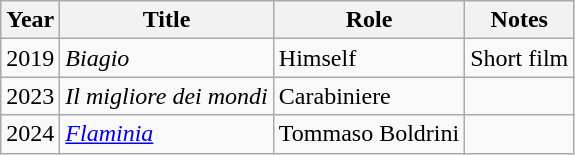<table class="wikitable sortable">
<tr>
<th>Year</th>
<th>Title</th>
<th>Role</th>
<th class="unsortable">Notes</th>
</tr>
<tr>
<td>2019</td>
<td><em>Biagio</em></td>
<td>Himself</td>
<td>Short film</td>
</tr>
<tr>
<td>2023</td>
<td><em>Il migliore dei mondi</em></td>
<td>Carabiniere</td>
<td></td>
</tr>
<tr>
<td>2024</td>
<td><em><a href='#'>Flaminia</a></em></td>
<td>Tommaso Boldrini</td>
<td></td>
</tr>
</table>
